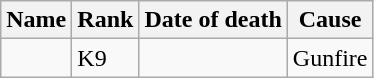<table class="wikitable sortable">
<tr>
<th>Name</th>
<th>Rank</th>
<th>Date of death</th>
<th>Cause</th>
</tr>
<tr>
<td></td>
<td>K9</td>
<td></td>
<td>Gunfire</td>
</tr>
</table>
